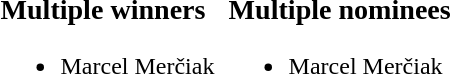<table border=0|>
<tr>
<td valign=top width=50%><br><h3>Multiple winners</h3><ul><li>Marcel Merčiak</li></ul></td>
<td valign=top width=50%><br><h3>Multiple nominees</h3><ul><li>Marcel Merčiak</li></ul></td>
</tr>
</table>
